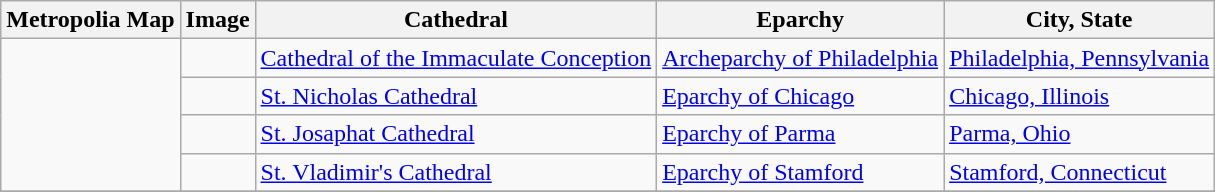<table class="wikitable">
<tr>
<th>Metropolia Map</th>
<th>Image</th>
<th>Cathedral</th>
<th>Eparchy</th>
<th>City, State</th>
</tr>
<tr>
<td rowspan="4"></td>
<td></td>
<td><a href='#'>Cathedral of the Immaculate Conception</a></td>
<td><a href='#'>Archeparchy of Philadelphia</a></td>
<td><a href='#'>Philadelphia, Pennsylvania</a></td>
</tr>
<tr>
<td></td>
<td><a href='#'>St. Nicholas Cathedral</a></td>
<td><a href='#'>Eparchy of Chicago</a></td>
<td><a href='#'>Chicago, Illinois</a></td>
</tr>
<tr>
<td></td>
<td><a href='#'>St. Josaphat Cathedral</a></td>
<td><a href='#'>Eparchy of Parma</a></td>
<td><a href='#'>Parma, Ohio</a></td>
</tr>
<tr>
<td></td>
<td><a href='#'>St. Vladimir's Cathedral</a></td>
<td><a href='#'>Eparchy of Stamford</a></td>
<td><a href='#'>Stamford, Connecticut</a></td>
</tr>
<tr>
</tr>
</table>
